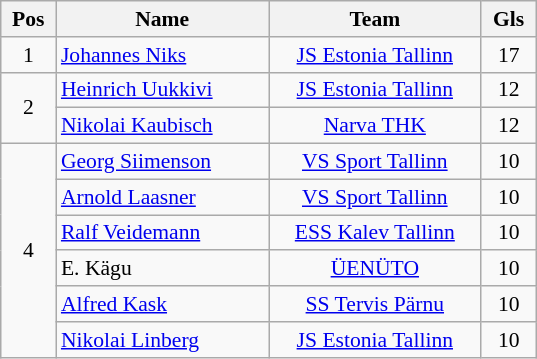<table class="wikitable" style="font-size:90%; text-align:center;">
<tr>
<th width="30">Pos</th>
<th width="135">Name</th>
<th width="135">Team</th>
<th width="30">Gls</th>
</tr>
<tr>
<td>1</td>
<td align=left><a href='#'>Johannes Niks</a></td>
<td><a href='#'>JS Estonia Tallinn</a></td>
<td>17</td>
</tr>
<tr>
<td rowspan="2">2</td>
<td align=left><a href='#'>Heinrich Uukkivi</a></td>
<td><a href='#'>JS Estonia Tallinn</a></td>
<td>12</td>
</tr>
<tr>
<td align=left><a href='#'>Nikolai Kaubisch</a></td>
<td><a href='#'>Narva THK</a></td>
<td>12</td>
</tr>
<tr>
<td rowspan="6">4</td>
<td align=left><a href='#'>Georg Siimenson</a></td>
<td><a href='#'>VS Sport Tallinn</a></td>
<td>10</td>
</tr>
<tr>
<td align=left><a href='#'>Arnold Laasner</a></td>
<td><a href='#'>VS Sport Tallinn</a></td>
<td>10</td>
</tr>
<tr>
<td align=left><a href='#'>Ralf Veidemann</a></td>
<td><a href='#'>ESS Kalev Tallinn</a></td>
<td>10</td>
</tr>
<tr>
<td align=left>E. Kägu</td>
<td><a href='#'>ÜENÜTO</a></td>
<td>10</td>
</tr>
<tr>
<td align=left><a href='#'>Alfred Kask</a></td>
<td><a href='#'>SS Tervis Pärnu</a></td>
<td>10</td>
</tr>
<tr>
<td align=left><a href='#'>Nikolai Linberg</a></td>
<td><a href='#'>JS Estonia Tallinn</a></td>
<td>10</td>
</tr>
</table>
